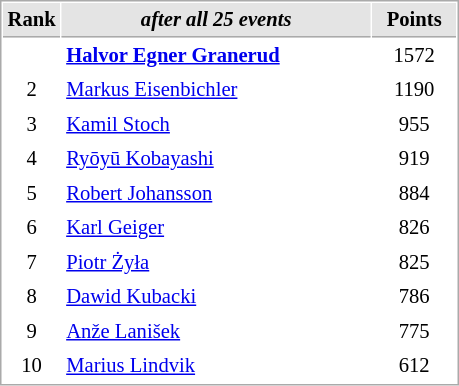<table cellspacing="1" cellpadding="3" style="border:1px solid #AAAAAA;font-size:86%">
<tr style="background-color: #E4E4E4;">
<th style="border-bottom:1px solid #AAAAAA; width: 10px;">Rank</th>
<th style="border-bottom:1px solid #AAAAAA; width: 200px;"><em>after all 25 events</em></th>
<th style="border-bottom:1px solid #AAAAAA; width: 50px;">Points</th>
</tr>
<tr>
<td align=center></td>
<td> <strong><a href='#'>Halvor Egner Granerud</a></strong></td>
<td align=center>1572</td>
</tr>
<tr>
<td align=center>2</td>
<td> <a href='#'>Markus Eisenbichler</a></td>
<td align=center>1190</td>
</tr>
<tr>
<td align=center>3</td>
<td> <a href='#'>Kamil Stoch</a></td>
<td align=center>955</td>
</tr>
<tr>
<td align=center>4</td>
<td> <a href='#'>Ryōyū Kobayashi</a></td>
<td align=center>919</td>
</tr>
<tr>
<td align=center>5</td>
<td> <a href='#'>Robert Johansson</a></td>
<td align=center>884</td>
</tr>
<tr>
<td align=center>6</td>
<td> <a href='#'>Karl Geiger</a></td>
<td align=center>826</td>
</tr>
<tr>
<td align=center>7</td>
<td> <a href='#'>Piotr Żyła</a></td>
<td align=center>825</td>
</tr>
<tr>
<td align=center>8</td>
<td> <a href='#'>Dawid Kubacki</a></td>
<td align=center>786</td>
</tr>
<tr>
<td align=center>9</td>
<td> <a href='#'>Anže Lanišek</a></td>
<td align=center>775</td>
</tr>
<tr>
<td align=center>10</td>
<td> <a href='#'>Marius Lindvik</a></td>
<td align=center>612</td>
</tr>
</table>
